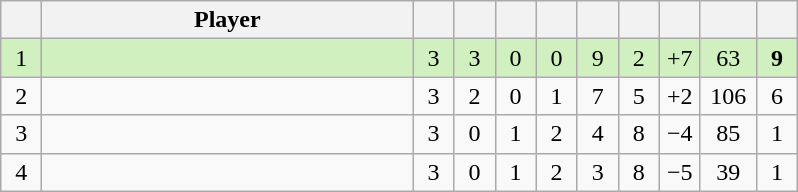<table class="wikitable" style="text-align:center; margin: 1em auto 1em auto, align:left">
<tr>
<th width=20></th>
<th width=240>Player</th>
<th width=20></th>
<th width=20></th>
<th width=20></th>
<th width=20></th>
<th width=20></th>
<th width=20></th>
<th width=20></th>
<th width=30></th>
<th width=20></th>
</tr>
<tr style="background:#D0F0C0;">
<td>1</td>
<td align=left></td>
<td>3</td>
<td>3</td>
<td>0</td>
<td>0</td>
<td>9</td>
<td>2</td>
<td>+7</td>
<td>63</td>
<td><strong>9</strong></td>
</tr>
<tr style=>
<td>2</td>
<td align=left></td>
<td>3</td>
<td>2</td>
<td>0</td>
<td>1</td>
<td>7</td>
<td>5</td>
<td>+2</td>
<td>106</td>
<td>6</td>
</tr>
<tr style=>
<td>3</td>
<td align=left></td>
<td>3</td>
<td>0</td>
<td>1</td>
<td>2</td>
<td>4</td>
<td>8</td>
<td>−4</td>
<td>85</td>
<td>1</td>
</tr>
<tr style=>
<td>4</td>
<td align=left></td>
<td>3</td>
<td>0</td>
<td>1</td>
<td>2</td>
<td>3</td>
<td>8</td>
<td>−5</td>
<td>39</td>
<td>1</td>
</tr>
</table>
